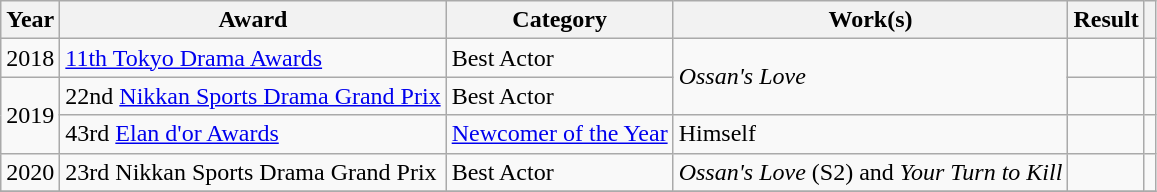<table class="wikitable plainrowheaders">
<tr>
<th>Year</th>
<th>Award</th>
<th>Category</th>
<th>Work(s)</th>
<th>Result</th>
<th></th>
</tr>
<tr>
<td>2018</td>
<td><a href='#'>11th Tokyo Drama Awards</a></td>
<td>Best Actor</td>
<td rowspan=2><em>Ossan's Love</em></td>
<td></td>
<td></td>
</tr>
<tr>
<td rowspan=2>2019</td>
<td>22nd <a href='#'>Nikkan Sports Drama Grand Prix</a></td>
<td>Best Actor</td>
<td></td>
<td></td>
</tr>
<tr>
<td>43rd <a href='#'>Elan d'or Awards</a></td>
<td><a href='#'>Newcomer of the Year</a></td>
<td>Himself</td>
<td></td>
<td></td>
</tr>
<tr>
<td>2020</td>
<td>23rd Nikkan Sports Drama Grand Prix</td>
<td>Best Actor</td>
<td><em>Ossan's Love</em> (S2) and <em>Your Turn to Kill</em></td>
<td></td>
<td></td>
</tr>
<tr>
</tr>
</table>
